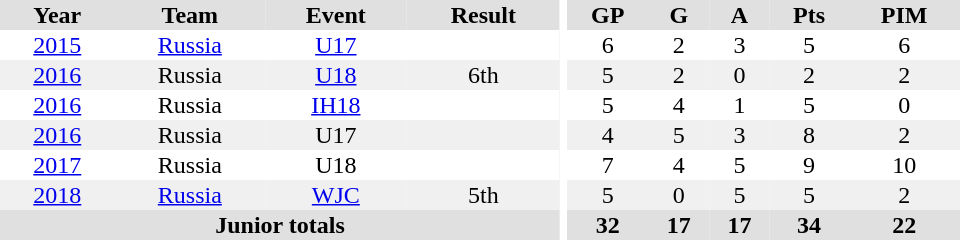<table border="0" cellpadding="1" cellspacing="0" ID="Table3" style="text-align:center; width:40em;">
<tr bgcolor="#e0e0e0">
<th>Year</th>
<th>Team</th>
<th>Event</th>
<th>Result</th>
<th rowspan="100" bgcolor="#ffffff"></th>
<th>GP</th>
<th>G</th>
<th>A</th>
<th>Pts</th>
<th>PIM</th>
</tr>
<tr>
<td><a href='#'>2015</a></td>
<td><a href='#'>Russia</a></td>
<td><a href='#'>U17</a></td>
<td></td>
<td>6</td>
<td>2</td>
<td>3</td>
<td>5</td>
<td>6</td>
</tr>
<tr bgcolor="#f0f0f0">
<td><a href='#'>2016</a></td>
<td>Russia</td>
<td><a href='#'>U18</a></td>
<td>6th</td>
<td>5</td>
<td>2</td>
<td>0</td>
<td>2</td>
<td>2</td>
</tr>
<tr>
<td><a href='#'>2016</a></td>
<td>Russia</td>
<td><a href='#'>IH18</a></td>
<td></td>
<td>5</td>
<td>4</td>
<td>1</td>
<td>5</td>
<td>0</td>
</tr>
<tr bgcolor="#f0f0f0">
<td><a href='#'>2016</a></td>
<td>Russia</td>
<td>U17</td>
<td></td>
<td>4</td>
<td>5</td>
<td>3</td>
<td>8</td>
<td>2</td>
</tr>
<tr>
<td><a href='#'>2017</a></td>
<td>Russia</td>
<td>U18</td>
<td></td>
<td>7</td>
<td>4</td>
<td>5</td>
<td>9</td>
<td>10</td>
</tr>
<tr bgcolor="#f0f0f0">
<td><a href='#'>2018</a></td>
<td><a href='#'>Russia</a></td>
<td><a href='#'>WJC</a></td>
<td>5th</td>
<td>5</td>
<td>0</td>
<td>5</td>
<td>5</td>
<td>2</td>
</tr>
<tr bgcolor="#e0e0e0">
<th colspan="4">Junior totals</th>
<th>32</th>
<th>17</th>
<th>17</th>
<th>34</th>
<th>22</th>
</tr>
</table>
